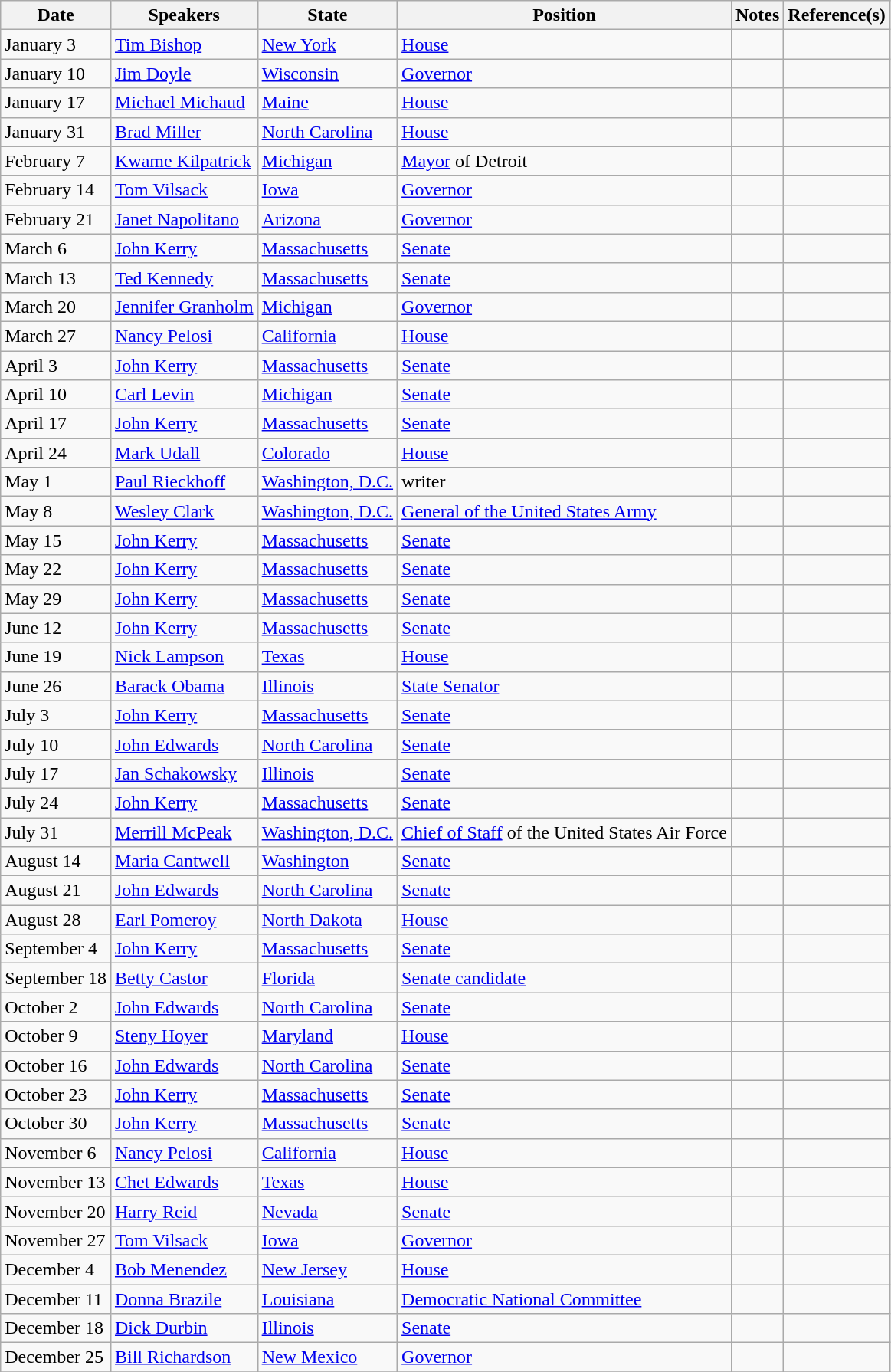<table class="wikitable sortable mw-collapsible mw-collapsed">
<tr>
<th style="text-align: center;">Date</th>
<th style="text-align: center;">Speakers</th>
<th style="text-align: center;">State</th>
<th style="text-align: center;">Position</th>
<th style="text-align: center;">Notes</th>
<th style="text-align: center;">Reference(s)</th>
</tr>
<tr>
<td>January 3</td>
<td><a href='#'>Tim Bishop</a></td>
<td><a href='#'>New York</a></td>
<td><a href='#'>House</a></td>
<td></td>
<td></td>
</tr>
<tr>
<td>January 10</td>
<td><a href='#'>Jim Doyle</a></td>
<td><a href='#'>Wisconsin</a></td>
<td><a href='#'>Governor</a></td>
<td></td>
<td></td>
</tr>
<tr>
<td>January 17</td>
<td><a href='#'>Michael Michaud</a></td>
<td><a href='#'>Maine</a></td>
<td><a href='#'>House</a></td>
<td></td>
<td></td>
</tr>
<tr>
<td>January 31</td>
<td><a href='#'>Brad Miller</a></td>
<td><a href='#'>North Carolina</a></td>
<td><a href='#'>House</a></td>
<td></td>
<td></td>
</tr>
<tr>
<td>February 7</td>
<td><a href='#'>Kwame Kilpatrick</a></td>
<td><a href='#'>Michigan</a></td>
<td><a href='#'>Mayor</a> of Detroit</td>
<td></td>
<td></td>
</tr>
<tr>
<td>February 14</td>
<td><a href='#'>Tom Vilsack</a></td>
<td><a href='#'>Iowa</a></td>
<td><a href='#'>Governor</a></td>
<td></td>
<td></td>
</tr>
<tr>
<td>February 21</td>
<td><a href='#'>Janet Napolitano</a></td>
<td><a href='#'>Arizona</a></td>
<td><a href='#'>Governor</a></td>
<td></td>
<td></td>
</tr>
<tr>
<td>March 6</td>
<td><a href='#'>John Kerry</a></td>
<td><a href='#'>Massachusetts</a></td>
<td><a href='#'>Senate</a></td>
<td></td>
<td></td>
</tr>
<tr>
<td>March 13</td>
<td><a href='#'>Ted Kennedy</a></td>
<td><a href='#'>Massachusetts</a></td>
<td><a href='#'>Senate</a></td>
<td></td>
<td></td>
</tr>
<tr>
<td>March 20</td>
<td><a href='#'>Jennifer Granholm</a></td>
<td><a href='#'>Michigan</a></td>
<td><a href='#'>Governor</a></td>
<td></td>
<td></td>
</tr>
<tr>
<td>March 27</td>
<td><a href='#'>Nancy Pelosi</a></td>
<td><a href='#'>California</a></td>
<td><a href='#'>House</a></td>
<td></td>
<td></td>
</tr>
<tr>
<td>April 3</td>
<td><a href='#'>John Kerry</a></td>
<td><a href='#'>Massachusetts</a></td>
<td><a href='#'>Senate</a></td>
<td></td>
<td></td>
</tr>
<tr>
<td>April 10</td>
<td><a href='#'>Carl Levin</a></td>
<td><a href='#'>Michigan</a></td>
<td><a href='#'>Senate</a></td>
<td></td>
<td></td>
</tr>
<tr>
<td>April 17</td>
<td><a href='#'>John Kerry</a></td>
<td><a href='#'>Massachusetts</a></td>
<td><a href='#'>Senate</a></td>
<td></td>
<td></td>
</tr>
<tr>
<td>April 24</td>
<td><a href='#'>Mark Udall</a></td>
<td><a href='#'>Colorado</a></td>
<td><a href='#'>House</a></td>
<td></td>
<td></td>
</tr>
<tr>
<td>May 1</td>
<td><a href='#'>Paul Rieckhoff</a></td>
<td><a href='#'>Washington, D.C.</a></td>
<td>writer</td>
<td></td>
<td></td>
</tr>
<tr>
<td>May 8</td>
<td><a href='#'>Wesley Clark</a></td>
<td><a href='#'>Washington, D.C.</a></td>
<td><a href='#'>General of the United States Army</a></td>
<td></td>
<td></td>
</tr>
<tr>
<td>May 15</td>
<td><a href='#'>John Kerry</a></td>
<td><a href='#'>Massachusetts</a></td>
<td><a href='#'>Senate</a></td>
<td></td>
<td></td>
</tr>
<tr>
<td>May 22</td>
<td><a href='#'>John Kerry</a></td>
<td><a href='#'>Massachusetts</a></td>
<td><a href='#'>Senate</a></td>
<td></td>
<td></td>
</tr>
<tr>
<td>May 29</td>
<td><a href='#'>John Kerry</a></td>
<td><a href='#'>Massachusetts</a></td>
<td><a href='#'>Senate</a></td>
<td></td>
<td></td>
</tr>
<tr>
<td>June 12</td>
<td><a href='#'>John Kerry</a></td>
<td><a href='#'>Massachusetts</a></td>
<td><a href='#'>Senate</a></td>
<td></td>
<td></td>
</tr>
<tr>
<td>June 19</td>
<td><a href='#'>Nick Lampson</a></td>
<td><a href='#'>Texas</a></td>
<td><a href='#'>House</a></td>
<td></td>
<td></td>
</tr>
<tr>
<td>June 26</td>
<td><a href='#'>Barack Obama</a></td>
<td><a href='#'>Illinois</a></td>
<td><a href='#'>State Senator</a></td>
<td></td>
<td></td>
</tr>
<tr>
<td>July 3</td>
<td><a href='#'>John Kerry</a></td>
<td><a href='#'>Massachusetts</a></td>
<td><a href='#'>Senate</a></td>
<td></td>
<td></td>
</tr>
<tr>
<td>July 10</td>
<td><a href='#'>John Edwards</a></td>
<td><a href='#'>North Carolina</a></td>
<td><a href='#'>Senate</a></td>
<td></td>
<td></td>
</tr>
<tr>
<td>July 17</td>
<td><a href='#'>Jan Schakowsky</a></td>
<td><a href='#'>Illinois</a></td>
<td><a href='#'>Senate</a></td>
<td></td>
<td></td>
</tr>
<tr>
<td>July 24</td>
<td><a href='#'>John Kerry</a></td>
<td><a href='#'>Massachusetts</a></td>
<td><a href='#'>Senate</a></td>
<td></td>
<td></td>
</tr>
<tr>
<td>July 31</td>
<td><a href='#'>Merrill McPeak</a></td>
<td><a href='#'>Washington, D.C.</a></td>
<td><a href='#'>Chief of Staff</a> of the United States Air Force</td>
<td></td>
<td></td>
</tr>
<tr>
<td>August 14</td>
<td><a href='#'>Maria Cantwell</a></td>
<td><a href='#'>Washington</a></td>
<td><a href='#'>Senate</a></td>
<td></td>
<td></td>
</tr>
<tr>
<td>August 21</td>
<td><a href='#'>John Edwards</a></td>
<td><a href='#'>North Carolina</a></td>
<td><a href='#'>Senate</a></td>
<td></td>
<td></td>
</tr>
<tr>
<td>August 28</td>
<td><a href='#'>Earl Pomeroy</a></td>
<td><a href='#'>North Dakota</a></td>
<td><a href='#'>House</a></td>
<td></td>
<td></td>
</tr>
<tr>
<td>September 4</td>
<td><a href='#'>John Kerry</a></td>
<td><a href='#'>Massachusetts</a></td>
<td><a href='#'>Senate</a></td>
<td></td>
<td></td>
</tr>
<tr>
<td>September 18</td>
<td><a href='#'>Betty Castor</a></td>
<td><a href='#'>Florida</a></td>
<td><a href='#'>Senate candidate</a></td>
<td></td>
<td></td>
</tr>
<tr>
<td>October 2</td>
<td><a href='#'>John Edwards</a></td>
<td><a href='#'>North Carolina</a></td>
<td><a href='#'>Senate</a></td>
<td></td>
<td></td>
</tr>
<tr>
<td>October 9</td>
<td><a href='#'>Steny Hoyer</a></td>
<td><a href='#'>Maryland</a></td>
<td><a href='#'>House</a></td>
<td></td>
<td></td>
</tr>
<tr>
<td>October 16</td>
<td><a href='#'>John Edwards</a></td>
<td><a href='#'>North Carolina</a></td>
<td><a href='#'>Senate</a></td>
<td></td>
<td></td>
</tr>
<tr>
<td>October 23</td>
<td><a href='#'>John Kerry</a></td>
<td><a href='#'>Massachusetts</a></td>
<td><a href='#'>Senate</a></td>
<td></td>
<td></td>
</tr>
<tr>
<td>October 30</td>
<td><a href='#'>John Kerry</a></td>
<td><a href='#'>Massachusetts</a></td>
<td><a href='#'>Senate</a></td>
<td></td>
<td></td>
</tr>
<tr>
<td>November 6</td>
<td><a href='#'>Nancy Pelosi</a></td>
<td><a href='#'>California</a></td>
<td><a href='#'>House</a></td>
<td></td>
<td></td>
</tr>
<tr>
<td>November 13</td>
<td><a href='#'>Chet Edwards</a></td>
<td><a href='#'>Texas</a></td>
<td><a href='#'>House</a></td>
<td></td>
<td></td>
</tr>
<tr>
<td>November 20</td>
<td><a href='#'>Harry Reid</a></td>
<td><a href='#'>Nevada</a></td>
<td><a href='#'>Senate</a></td>
<td></td>
<td></td>
</tr>
<tr>
<td>November 27</td>
<td><a href='#'>Tom Vilsack</a></td>
<td><a href='#'>Iowa</a></td>
<td><a href='#'>Governor</a></td>
<td></td>
<td></td>
</tr>
<tr>
<td>December 4</td>
<td><a href='#'>Bob Menendez</a></td>
<td><a href='#'>New Jersey</a></td>
<td><a href='#'>House</a></td>
<td></td>
<td></td>
</tr>
<tr>
<td>December 11</td>
<td><a href='#'>Donna Brazile</a></td>
<td><a href='#'>Louisiana</a></td>
<td><a href='#'>Democratic National Committee</a></td>
<td></td>
<td></td>
</tr>
<tr>
<td>December 18</td>
<td><a href='#'>Dick Durbin</a></td>
<td><a href='#'>Illinois</a></td>
<td><a href='#'>Senate</a></td>
<td></td>
<td></td>
</tr>
<tr>
<td>December 25</td>
<td><a href='#'>Bill Richardson</a></td>
<td><a href='#'>New Mexico</a></td>
<td><a href='#'>Governor</a></td>
<td></td>
<td></td>
</tr>
<tr>
</tr>
</table>
